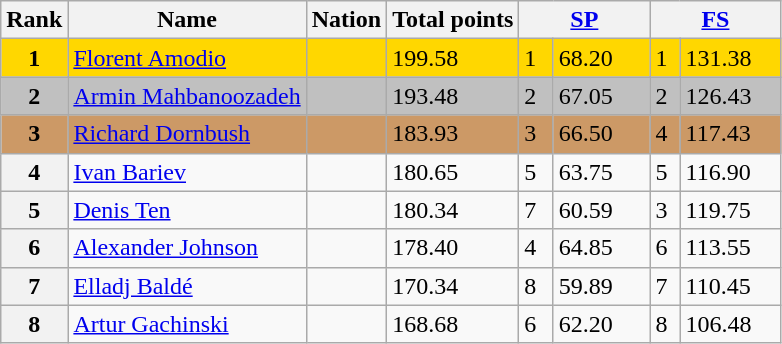<table class="wikitable">
<tr>
<th>Rank</th>
<th>Name</th>
<th>Nation</th>
<th>Total points</th>
<th colspan="2" width="80px"><a href='#'>SP</a></th>
<th colspan="2" width="80px"><a href='#'>FS</a></th>
</tr>
<tr bgcolor="gold">
<td align="center"><strong>1</strong></td>
<td><a href='#'>Florent Amodio</a></td>
<td></td>
<td>199.58</td>
<td>1</td>
<td>68.20</td>
<td>1</td>
<td>131.38</td>
</tr>
<tr bgcolor="silver">
<td align="center"><strong>2</strong></td>
<td><a href='#'>Armin Mahbanoozadeh</a></td>
<td></td>
<td>193.48</td>
<td>2</td>
<td>67.05</td>
<td>2</td>
<td>126.43</td>
</tr>
<tr bgcolor="cc9966">
<td align="center"><strong>3</strong></td>
<td><a href='#'>Richard Dornbush</a></td>
<td></td>
<td>183.93</td>
<td>3</td>
<td>66.50</td>
<td>4</td>
<td>117.43</td>
</tr>
<tr>
<th>4</th>
<td><a href='#'>Ivan Bariev</a></td>
<td></td>
<td>180.65</td>
<td>5</td>
<td>63.75</td>
<td>5</td>
<td>116.90</td>
</tr>
<tr>
<th>5</th>
<td><a href='#'>Denis Ten</a></td>
<td></td>
<td>180.34</td>
<td>7</td>
<td>60.59</td>
<td>3</td>
<td>119.75</td>
</tr>
<tr>
<th>6</th>
<td><a href='#'>Alexander Johnson</a></td>
<td></td>
<td>178.40</td>
<td>4</td>
<td>64.85</td>
<td>6</td>
<td>113.55</td>
</tr>
<tr>
<th>7</th>
<td><a href='#'>Elladj Baldé</a></td>
<td></td>
<td>170.34</td>
<td>8</td>
<td>59.89</td>
<td>7</td>
<td>110.45</td>
</tr>
<tr>
<th>8</th>
<td><a href='#'>Artur Gachinski</a></td>
<td></td>
<td>168.68</td>
<td>6</td>
<td>62.20</td>
<td>8</td>
<td>106.48</td>
</tr>
</table>
